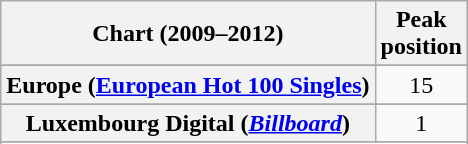<table class="wikitable sortable plainrowheaders" style="text-align:center">
<tr>
<th scope="col">Chart (2009–2012)</th>
<th scope="col">Peak<br>position</th>
</tr>
<tr>
</tr>
<tr>
</tr>
<tr>
</tr>
<tr>
</tr>
<tr>
</tr>
<tr>
</tr>
<tr>
<th scope="row">Europe (<a href='#'>European Hot 100 Singles</a>)</th>
<td>15</td>
</tr>
<tr>
</tr>
<tr>
</tr>
<tr>
</tr>
<tr>
</tr>
<tr>
</tr>
<tr>
<th scope="row">Luxembourg Digital (<em><a href='#'>Billboard</a></em>)</th>
<td>1</td>
</tr>
<tr>
</tr>
<tr>
</tr>
<tr>
</tr>
<tr>
</tr>
<tr>
</tr>
<tr>
</tr>
</table>
